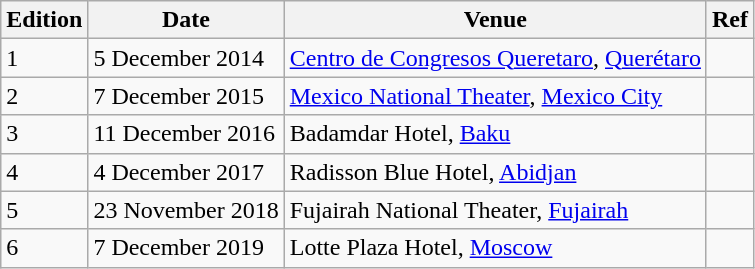<table class="wikitable">
<tr>
<th>Edition</th>
<th>Date</th>
<th>Venue</th>
<th>Ref</th>
</tr>
<tr>
<td>1</td>
<td>5 December 2014</td>
<td> <a href='#'>Centro de Congresos Queretaro</a>, <a href='#'>Querétaro</a></td>
<td></td>
</tr>
<tr>
<td>2</td>
<td>7 December 2015</td>
<td> <a href='#'>Mexico National Theater</a>, <a href='#'>Mexico City</a></td>
<td></td>
</tr>
<tr>
<td>3</td>
<td>11 December 2016</td>
<td> Badamdar Hotel, <a href='#'>Baku</a></td>
<td></td>
</tr>
<tr>
<td>4</td>
<td>4 December 2017</td>
<td> Radisson Blue Hotel, <a href='#'>Abidjan</a></td>
<td></td>
</tr>
<tr>
<td>5</td>
<td>23 November 2018</td>
<td> Fujairah National Theater, <a href='#'>Fujairah</a></td>
<td></td>
</tr>
<tr>
<td>6</td>
<td>7 December 2019</td>
<td> Lotte Plaza Hotel, <a href='#'>Moscow</a></td>
<td></td>
</tr>
</table>
